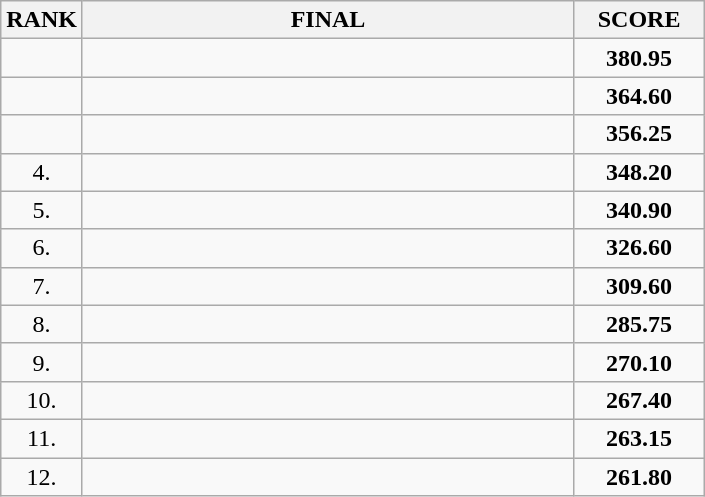<table class="wikitable">
<tr>
<th>RANK</th>
<th style="width: 20em">FINAL</th>
<th style="width: 5em">SCORE</th>
</tr>
<tr>
<td align="center"></td>
<td></td>
<td align="center"><strong>380.95</strong></td>
</tr>
<tr>
<td align="center"></td>
<td></td>
<td align="center"><strong>364.60</strong></td>
</tr>
<tr>
<td align="center"></td>
<td></td>
<td align="center"><strong>356.25</strong></td>
</tr>
<tr>
<td align="center">4.</td>
<td></td>
<td align="center"><strong>348.20</strong></td>
</tr>
<tr>
<td align="center">5.</td>
<td></td>
<td align="center"><strong>340.90</strong></td>
</tr>
<tr>
<td align="center">6.</td>
<td></td>
<td align="center"><strong>326.60</strong></td>
</tr>
<tr>
<td align="center">7.</td>
<td></td>
<td align="center"><strong>309.60</strong></td>
</tr>
<tr>
<td align="center">8.</td>
<td></td>
<td align="center"><strong>285.75</strong></td>
</tr>
<tr>
<td align="center">9.</td>
<td></td>
<td align="center"><strong>270.10</strong></td>
</tr>
<tr>
<td align="center">10.</td>
<td></td>
<td align="center"><strong>267.40</strong></td>
</tr>
<tr>
<td align="center">11.</td>
<td></td>
<td align="center"><strong>263.15</strong></td>
</tr>
<tr>
<td align="center">12.</td>
<td></td>
<td align="center"><strong>261.80</strong></td>
</tr>
</table>
